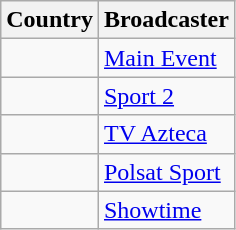<table class="wikitable">
<tr>
<th align=center>Country</th>
<th align=center>Broadcaster</th>
</tr>
<tr>
<td></td>
<td><a href='#'>Main Event</a></td>
</tr>
<tr>
<td></td>
<td><a href='#'>Sport 2</a></td>
</tr>
<tr>
<td></td>
<td><a href='#'>TV Azteca</a></td>
</tr>
<tr>
<td></td>
<td><a href='#'>Polsat Sport</a></td>
</tr>
<tr>
<td></td>
<td><a href='#'>Showtime</a></td>
</tr>
</table>
